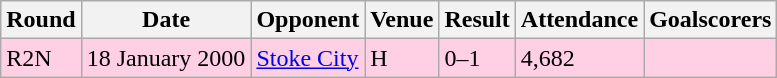<table class="wikitable">
<tr>
<th>Round</th>
<th>Date</th>
<th>Opponent</th>
<th>Venue</th>
<th>Result</th>
<th>Attendance</th>
<th>Goalscorers</th>
</tr>
<tr style="background-color: #ffd0e3;">
<td>R2N</td>
<td>18 January 2000</td>
<td><a href='#'>Stoke City</a></td>
<td>H</td>
<td>0–1</td>
<td>4,682</td>
<td></td>
</tr>
</table>
